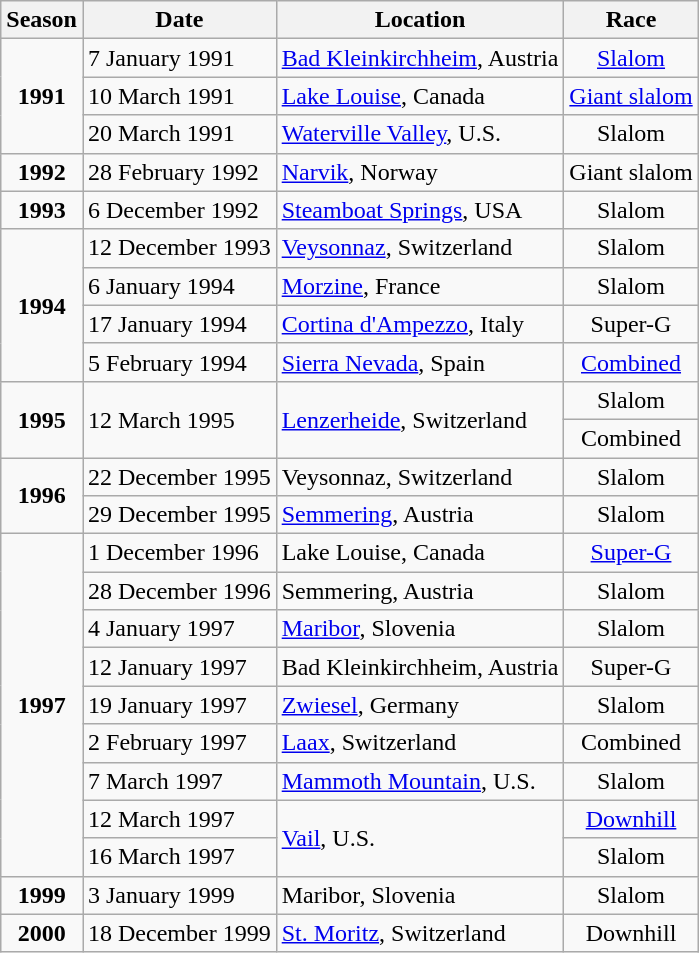<table class="wikitable">
<tr>
<th>Season</th>
<th>Date</th>
<th>Location</th>
<th>Race</th>
</tr>
<tr>
<td align=center rowspan=3><strong>1991</strong></td>
<td>7 January 1991</td>
<td><a href='#'>Bad Kleinkirchheim</a>, Austria</td>
<td align=center><a href='#'>Slalom</a></td>
</tr>
<tr>
<td>10 March 1991</td>
<td><a href='#'>Lake Louise</a>, Canada</td>
<td align=center><a href='#'>Giant slalom</a></td>
</tr>
<tr>
<td>20 March 1991</td>
<td><a href='#'>Waterville Valley</a>, U.S.</td>
<td align=center>Slalom</td>
</tr>
<tr>
<td align=center rowspan=1><strong>1992</strong></td>
<td>28 February 1992</td>
<td><a href='#'>Narvik</a>, Norway</td>
<td align=center>Giant slalom</td>
</tr>
<tr>
<td align=center rowspan=1><strong>1993</strong></td>
<td>6 December 1992</td>
<td><a href='#'>Steamboat Springs</a>, USA</td>
<td align=center>Slalom</td>
</tr>
<tr>
<td align=center rowspan=4><strong>1994</strong></td>
<td>12 December 1993</td>
<td><a href='#'>Veysonnaz</a>, Switzerland</td>
<td align=center>Slalom</td>
</tr>
<tr>
<td>6 January 1994</td>
<td><a href='#'>Morzine</a>, France</td>
<td align=center>Slalom</td>
</tr>
<tr>
<td>17 January 1994</td>
<td><a href='#'>Cortina d'Ampezzo</a>, Italy</td>
<td align=center>Super-G</td>
</tr>
<tr>
<td>5 February 1994</td>
<td><a href='#'>Sierra Nevada</a>, Spain</td>
<td align=center><a href='#'>Combined</a></td>
</tr>
<tr>
<td align=center rowspan=2><strong>1995</strong></td>
<td rowspan=2>12 March 1995</td>
<td rowspan=2><a href='#'>Lenzerheide</a>, Switzerland</td>
<td align=center>Slalom</td>
</tr>
<tr>
<td align=center>Combined</td>
</tr>
<tr>
<td align=center rowspan=2><strong>1996</strong></td>
<td>22 December 1995</td>
<td>Veysonnaz, Switzerland</td>
<td align=center>Slalom</td>
</tr>
<tr>
<td>29 December 1995</td>
<td><a href='#'>Semmering</a>, Austria</td>
<td align=center>Slalom</td>
</tr>
<tr>
<td align=center rowspan=9><strong>1997</strong></td>
<td>1 December 1996</td>
<td>Lake Louise, Canada</td>
<td align=center><a href='#'>Super-G</a></td>
</tr>
<tr>
<td>28 December 1996</td>
<td>Semmering, Austria</td>
<td align=center>Slalom</td>
</tr>
<tr>
<td>4 January 1997</td>
<td><a href='#'>Maribor</a>, Slovenia</td>
<td align=center>Slalom</td>
</tr>
<tr>
<td>12 January 1997</td>
<td>Bad Kleinkirchheim, Austria</td>
<td align=center>Super-G</td>
</tr>
<tr>
<td>19 January 1997</td>
<td><a href='#'>Zwiesel</a>, Germany</td>
<td align=center>Slalom</td>
</tr>
<tr>
<td>2 February 1997</td>
<td><a href='#'>Laax</a>, Switzerland</td>
<td align=center>Combined</td>
</tr>
<tr>
<td>7 March 1997</td>
<td><a href='#'>Mammoth Mountain</a>, U.S.</td>
<td align=center>Slalom</td>
</tr>
<tr>
<td>12 March 1997</td>
<td rowspan=2><a href='#'>Vail</a>, U.S.</td>
<td align=center><a href='#'>Downhill</a></td>
</tr>
<tr>
<td>16 March 1997</td>
<td align=center>Slalom</td>
</tr>
<tr>
<td align=center rowspan=1><strong>1999</strong></td>
<td>3 January 1999</td>
<td>Maribor, Slovenia</td>
<td align=center>Slalom</td>
</tr>
<tr>
<td align=center rowspan=1><strong>2000</strong></td>
<td>18 December 1999</td>
<td><a href='#'>St. Moritz</a>, Switzerland</td>
<td align=center>Downhill</td>
</tr>
</table>
